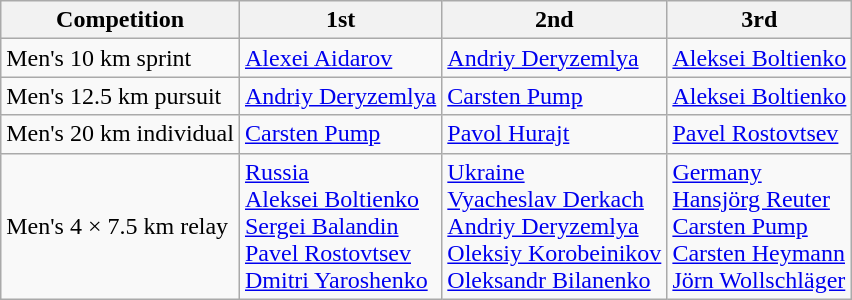<table class="wikitable">
<tr>
<th>Competition</th>
<th>1st</th>
<th>2nd</th>
<th>3rd</th>
</tr>
<tr>
<td>Men's 10 km sprint</td>
<td> <a href='#'>Alexei Aidarov</a></td>
<td> <a href='#'>Andriy Deryzemlya</a></td>
<td> <a href='#'>Aleksei Boltienko</a></td>
</tr>
<tr>
<td>Men's 12.5 km pursuit</td>
<td> <a href='#'>Andriy Deryzemlya</a></td>
<td> <a href='#'>Carsten Pump</a></td>
<td> <a href='#'>Aleksei Boltienko</a></td>
</tr>
<tr>
<td>Men's 20 km individual</td>
<td> <a href='#'>Carsten Pump</a></td>
<td> <a href='#'>Pavol Hurajt</a></td>
<td> <a href='#'>Pavel Rostovtsev</a></td>
</tr>
<tr>
<td>Men's 4 × 7.5 km relay</td>
<td> <a href='#'>Russia</a><br><a href='#'>Aleksei Boltienko</a><br><a href='#'>Sergei Balandin</a><br><a href='#'>Pavel Rostovtsev</a><br><a href='#'>Dmitri Yaroshenko</a></td>
<td> <a href='#'>Ukraine</a><br><a href='#'>Vyacheslav Derkach</a><br><a href='#'>Andriy Deryzemlya</a><br><a href='#'>Oleksiy Korobeinikov</a><br><a href='#'>Oleksandr Bilanenko</a></td>
<td> <a href='#'>Germany</a><br><a href='#'>Hansjörg Reuter</a><br><a href='#'>Carsten Pump</a><br><a href='#'>Carsten Heymann</a><br><a href='#'>Jörn Wollschläger</a></td>
</tr>
</table>
